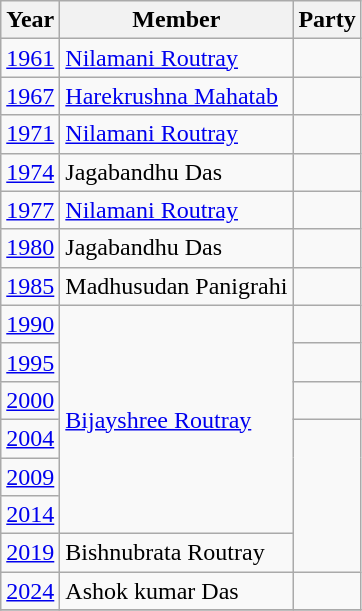<table class="wikitable sortable">
<tr>
<th>Year</th>
<th>Member</th>
<th colspan=2>Party</th>
</tr>
<tr>
<td><a href='#'>1961</a></td>
<td><a href='#'>Nilamani Routray</a></td>
<td></td>
</tr>
<tr>
<td><a href='#'>1967</a></td>
<td><a href='#'>Harekrushna Mahatab</a></td>
<td></td>
</tr>
<tr>
<td><a href='#'>1971</a></td>
<td><a href='#'>Nilamani Routray</a></td>
<td></td>
</tr>
<tr>
<td><a href='#'>1974</a></td>
<td>Jagabandhu Das</td>
<td></td>
</tr>
<tr>
<td><a href='#'>1977</a></td>
<td><a href='#'>Nilamani Routray</a></td>
<td></td>
</tr>
<tr>
<td><a href='#'>1980</a></td>
<td>Jagabandhu Das</td>
<td></td>
</tr>
<tr>
<td><a href='#'>1985</a></td>
<td>Madhusudan Panigrahi</td>
</tr>
<tr>
<td><a href='#'>1990</a></td>
<td rowspan=6><a href='#'>Bijayshree Routray</a></td>
<td></td>
</tr>
<tr>
<td><a href='#'>1995</a></td>
</tr>
<tr>
<td><a href='#'>2000</a></td>
<td></td>
</tr>
<tr>
<td><a href='#'>2004</a></td>
</tr>
<tr>
<td><a href='#'>2009</a></td>
</tr>
<tr>
<td><a href='#'>2014</a></td>
</tr>
<tr>
<td><a href='#'>2019</a></td>
<td>Bishnubrata Routray</td>
</tr>
<tr>
<td><a href='#'>2024</a></td>
<td>Ashok kumar Das</td>
<td></td>
</tr>
<tr>
</tr>
</table>
